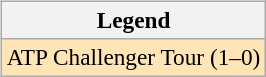<table>
<tr valign=top>
<td><br><table class=wikitable style=font-size:97%>
<tr>
<th>Legend</th>
</tr>
<tr bgcolor=moccasin>
<td>ATP Challenger Tour (1–0)</td>
</tr>
</table>
</td>
<td></td>
</tr>
</table>
